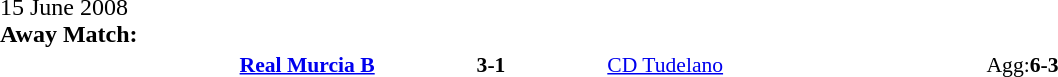<table width=100% cellspacing=1>
<tr>
<th width=20%></th>
<th width=12%></th>
<th width=20%></th>
<th></th>
</tr>
<tr>
<td>15 June 2008<br><strong>Away Match:</strong></td>
</tr>
<tr style=font-size:90%>
<td align=right><strong><a href='#'>Real Murcia B</a></strong></td>
<td align=center><strong>3-1</strong></td>
<td><a href='#'>CD Tudelano</a></td>
<td>Agg:<strong>6-3</strong></td>
</tr>
</table>
